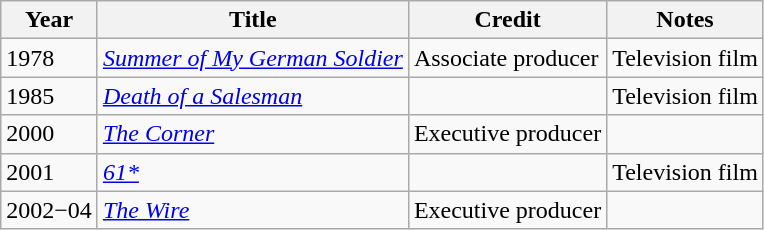<table class="wikitable">
<tr>
<th>Year</th>
<th>Title</th>
<th>Credit</th>
<th>Notes</th>
</tr>
<tr>
<td>1978</td>
<td><em><a href='#'>Summer of My German Soldier</a></em></td>
<td>Associate producer</td>
<td>Television film</td>
</tr>
<tr>
<td>1985</td>
<td><em><a href='#'>Death of a Salesman</a></em></td>
<td></td>
<td>Television film</td>
</tr>
<tr>
<td>2000</td>
<td><em><a href='#'>The Corner</a></em></td>
<td>Executive producer</td>
<td></td>
</tr>
<tr>
<td>2001</td>
<td><em><a href='#'>61*</a></em></td>
<td></td>
<td>Television film</td>
</tr>
<tr>
<td>2002−04</td>
<td><em><a href='#'>The Wire</a></em></td>
<td>Executive producer</td>
<td></td>
</tr>
</table>
